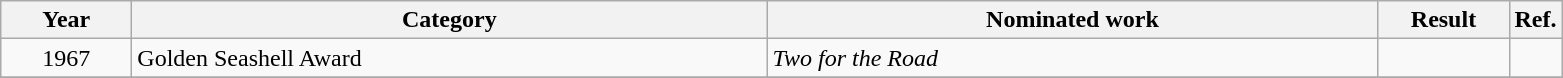<table class=wikitable>
<tr>
<th scope="col" style="width:5em;">Year</th>
<th scope="col" style="width:26em;">Category</th>
<th scope="col" style="width:25em;">Nominated work</th>
<th scope="col" style="width:5em;">Result</th>
<th>Ref.</th>
</tr>
<tr>
<td style="text-align:center;">1967</td>
<td>Golden Seashell Award</td>
<td><em>Two for the Road</em></td>
<td></td>
<td></td>
</tr>
<tr>
</tr>
</table>
